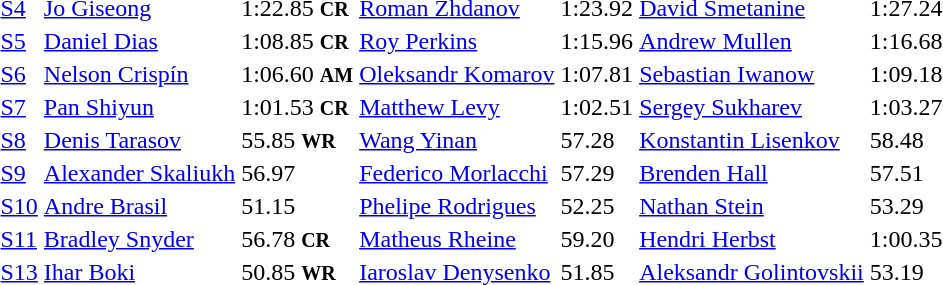<table>
<tr>
<td><a href='#'>S4</a></td>
<td><a href='#'>Jo Giseong</a><br></td>
<td>1:22.85 <small><strong>CR</strong></small></td>
<td><a href='#'>Roman Zhdanov</a><br></td>
<td>1:23.92</td>
<td><a href='#'>David Smetanine</a><br></td>
<td>1:27.24</td>
</tr>
<tr>
<td><a href='#'>S5</a></td>
<td><a href='#'>Daniel Dias</a><br></td>
<td>1:08.85 <small><strong>CR</strong></small></td>
<td><a href='#'>Roy Perkins</a><br></td>
<td>1:15.96</td>
<td><a href='#'>Andrew Mullen</a><br></td>
<td>1:16.68</td>
</tr>
<tr>
<td><a href='#'>S6</a></td>
<td><a href='#'>Nelson Crispín</a><br></td>
<td>1:06.60 <small><strong>AM</strong></small></td>
<td><a href='#'>Oleksandr Komarov</a><br></td>
<td>1:07.81</td>
<td><a href='#'>Sebastian Iwanow</a><br></td>
<td>1:09.18</td>
</tr>
<tr>
<td><a href='#'>S7</a></td>
<td><a href='#'>Pan Shiyun</a><br></td>
<td>1:01.53 <small><strong>CR</strong></small></td>
<td><a href='#'>Matthew Levy</a><br></td>
<td>1:02.51</td>
<td><a href='#'>Sergey Sukharev</a><br></td>
<td>1:03.27</td>
</tr>
<tr>
<td><a href='#'>S8</a></td>
<td><a href='#'>Denis Tarasov</a><br></td>
<td>55.85 <small><strong>WR</strong></small></td>
<td><a href='#'>Wang Yinan</a><br></td>
<td>57.28</td>
<td><a href='#'>Konstantin Lisenkov</a><br></td>
<td>58.48</td>
</tr>
<tr>
<td><a href='#'>S9</a></td>
<td><a href='#'>Alexander Skaliukh</a><br></td>
<td>56.97</td>
<td><a href='#'>Federico Morlacchi</a><br></td>
<td>57.29</td>
<td><a href='#'>Brenden Hall</a><br></td>
<td>57.51</td>
</tr>
<tr>
<td><a href='#'>S10</a></td>
<td><a href='#'>Andre Brasil</a><br></td>
<td>51.15</td>
<td><a href='#'>Phelipe Rodrigues</a><br></td>
<td>52.25</td>
<td><a href='#'>Nathan Stein</a><br></td>
<td>53.29</td>
</tr>
<tr>
<td><a href='#'>S11</a></td>
<td><a href='#'>Bradley Snyder</a><br></td>
<td>56.78 <small><strong>CR</strong></small></td>
<td><a href='#'>Matheus Rheine</a><br></td>
<td>59.20</td>
<td><a href='#'>Hendri Herbst</a><br></td>
<td>1:00.35</td>
</tr>
<tr>
<td><a href='#'>S13</a></td>
<td><a href='#'>Ihar Boki</a><br></td>
<td>50.85 <small><strong>WR</strong></small></td>
<td><a href='#'>Iaroslav Denysenko</a><br></td>
<td>51.85</td>
<td><a href='#'>Aleksandr Golintovskii</a><br></td>
<td>53.19</td>
</tr>
</table>
